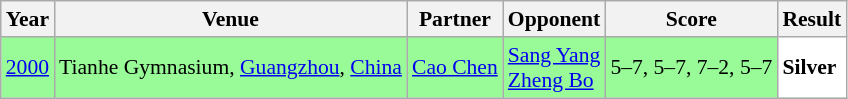<table class="sortable wikitable" style="font-size: 90%;">
<tr>
<th>Year</th>
<th>Venue</th>
<th>Partner</th>
<th>Opponent</th>
<th>Score</th>
<th>Result</th>
</tr>
<tr style="background:#98FB98">
<td align="center"><a href='#'>2000</a></td>
<td align="left">Tianhe Gymnasium, <a href='#'>Guangzhou</a>, <a href='#'>China</a></td>
<td align="left"> <a href='#'>Cao Chen</a></td>
<td align="left"> <a href='#'>Sang Yang</a> <br>  <a href='#'>Zheng Bo</a></td>
<td align="left">5–7, 5–7, 7–2, 5–7</td>
<td style="text-align:left; background:white"> <strong>Silver</strong></td>
</tr>
</table>
